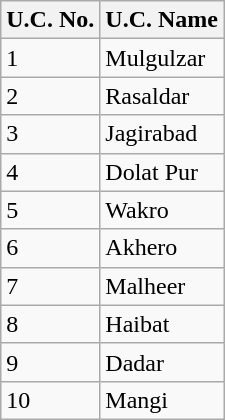<table class="wikitable sortable">
<tr>
<th>U.C. No.</th>
<th>U.C. Name</th>
</tr>
<tr>
<td>1</td>
<td>Mulgulzar</td>
</tr>
<tr>
<td>2</td>
<td>Rasaldar</td>
</tr>
<tr>
<td>3</td>
<td>Jagirabad</td>
</tr>
<tr>
<td>4</td>
<td>Dolat Pur</td>
</tr>
<tr>
<td>5</td>
<td>Wakro</td>
</tr>
<tr>
<td>6</td>
<td>Akhero</td>
</tr>
<tr>
<td>7</td>
<td>Malheer</td>
</tr>
<tr>
<td>8</td>
<td>Haibat</td>
</tr>
<tr>
<td>9</td>
<td>Dadar</td>
</tr>
<tr>
<td>10</td>
<td>Mangi</td>
</tr>
</table>
